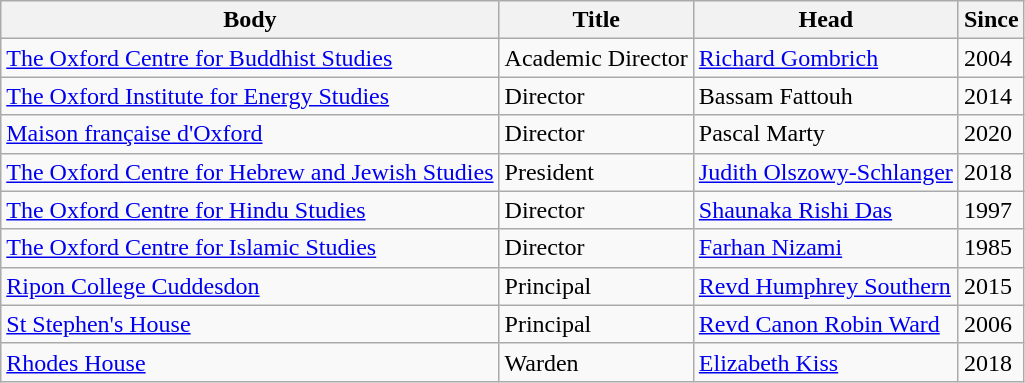<table class="wikitable sortable">
<tr>
<th>Body</th>
<th>Title</th>
<th>Head</th>
<th>Since</th>
</tr>
<tr>
<td><a href='#'>The Oxford Centre for Buddhist Studies</a></td>
<td>Academic Director</td>
<td><a href='#'>Richard Gombrich</a></td>
<td>2004</td>
</tr>
<tr>
<td><a href='#'>The Oxford Institute for Energy Studies</a></td>
<td>Director</td>
<td>Bassam Fattouh</td>
<td>2014</td>
</tr>
<tr>
<td><a href='#'>Maison française d'Oxford</a></td>
<td>Director</td>
<td>Pascal Marty</td>
<td>2020</td>
</tr>
<tr>
<td><a href='#'>The Oxford Centre for Hebrew and Jewish Studies</a></td>
<td>President</td>
<td><a href='#'>Judith Olszowy-Schlanger</a></td>
<td>2018</td>
</tr>
<tr>
<td><a href='#'>The Oxford Centre for Hindu Studies</a></td>
<td>Director</td>
<td><a href='#'>Shaunaka Rishi Das</a></td>
<td>1997</td>
</tr>
<tr>
<td><a href='#'>The Oxford Centre for Islamic Studies</a></td>
<td>Director</td>
<td><a href='#'>Farhan Nizami</a></td>
<td>1985</td>
</tr>
<tr>
<td><a href='#'>Ripon College Cuddesdon</a></td>
<td>Principal</td>
<td><a href='#'>Revd Humphrey Southern</a></td>
<td>2015</td>
</tr>
<tr>
<td><a href='#'>St Stephen's House</a></td>
<td>Principal</td>
<td><a href='#'> Revd Canon Robin Ward</a></td>
<td>2006</td>
</tr>
<tr>
<td><a href='#'>Rhodes House</a></td>
<td>Warden</td>
<td><a href='#'>Elizabeth Kiss</a></td>
<td>2018</td>
</tr>
</table>
